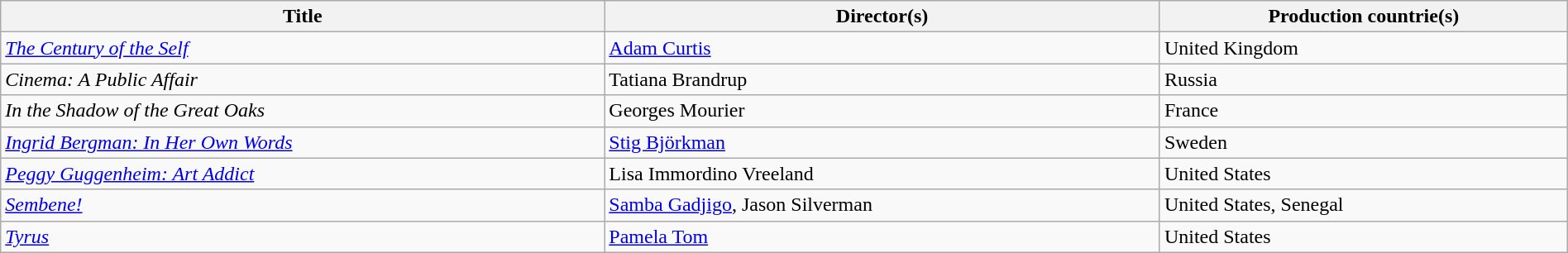<table class="sortable wikitable" style="width:100%; margin-bottom:4px" cellpadding="5">
<tr>
<th scope="col">Title</th>
<th scope="col">Director(s)</th>
<th scope="col">Production countrie(s)</th>
</tr>
<tr>
<td><em><a href='#'>The Century of the Self</a></em></td>
<td><a href='#'>Adam Curtis</a></td>
<td>United Kingdom</td>
</tr>
<tr>
<td><em>Cinema: A Public Affair</em></td>
<td>Tatiana Brandrup</td>
<td>Russia</td>
</tr>
<tr>
<td><em>In the Shadow of the Great Oaks</em></td>
<td>Georges Mourier</td>
<td>France</td>
</tr>
<tr>
<td><em><a href='#'>Ingrid Bergman: In Her Own Words</a></em></td>
<td><a href='#'>Stig Björkman</a></td>
<td>Sweden</td>
</tr>
<tr>
<td><em><a href='#'>Peggy Guggenheim: Art Addict</a></em></td>
<td>Lisa Immordino Vreeland</td>
<td>United States</td>
</tr>
<tr>
<td><em><a href='#'>Sembene!</a></em></td>
<td><a href='#'>Samba Gadjigo</a>, Jason Silverman</td>
<td>United States, Senegal</td>
</tr>
<tr>
<td><em><a href='#'>Tyrus</a></em></td>
<td><a href='#'>Pamela Tom</a></td>
<td>United States</td>
</tr>
</table>
